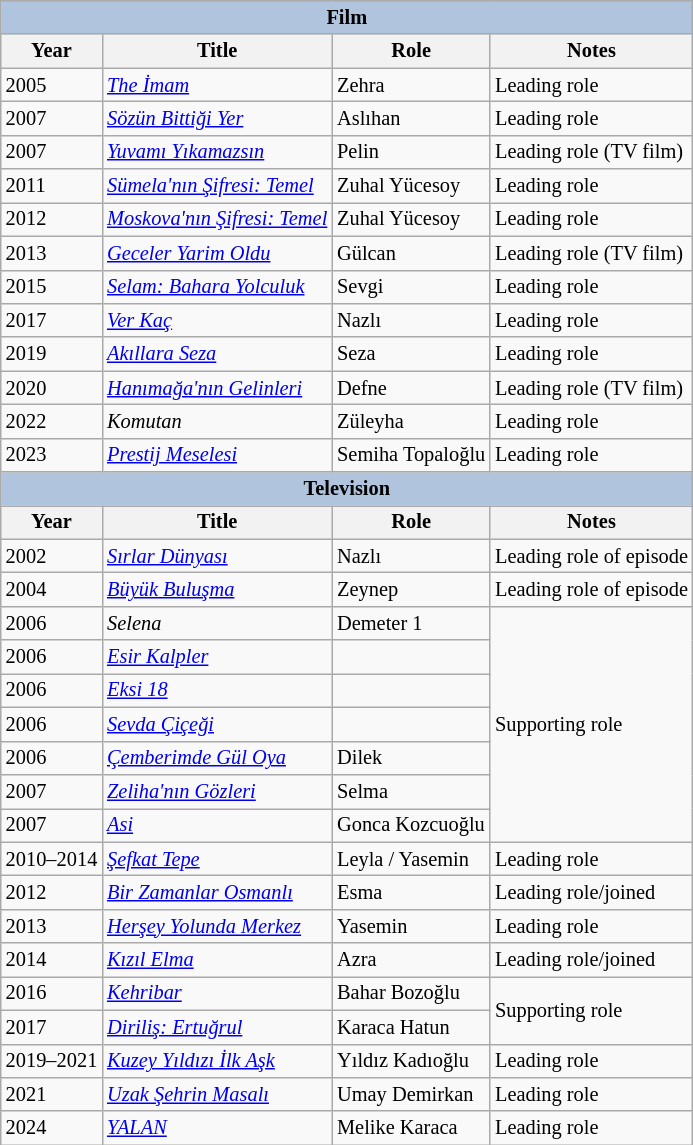<table class="wikitable"  style="font-size:85%">
<tr bgcolor="#B0C4DE" align="center">
</tr>
<tr>
<th colspan="4" style="background:LightSteelBlue">Film</th>
</tr>
<tr>
<th>Year</th>
<th>Title</th>
<th>Role</th>
<th>Notes</th>
</tr>
<tr>
<td>2005</td>
<td><em><a href='#'>The İmam</a></em></td>
<td>Zehra</td>
<td>Leading role</td>
</tr>
<tr>
<td>2007</td>
<td><em><a href='#'>Sözün Bittiği Yer</a></em></td>
<td>Aslıhan</td>
<td>Leading role</td>
</tr>
<tr>
<td>2007</td>
<td><em><a href='#'>Yuvamı Yıkamazsın</a></em></td>
<td>Pelin</td>
<td>Leading role  (TV film)</td>
</tr>
<tr>
<td>2011</td>
<td><em><a href='#'>Sümela'nın Şifresi: Temel</a></em></td>
<td>Zuhal Yücesoy</td>
<td>Leading role</td>
</tr>
<tr>
<td>2012</td>
<td><em><a href='#'>Moskova'nın Şifresi: Temel</a></em></td>
<td>Zuhal Yücesoy</td>
<td>Leading role</td>
</tr>
<tr>
<td>2013</td>
<td><em><a href='#'>Geceler Yarim Oldu</a></em></td>
<td>Gülcan</td>
<td>Leading role (TV film)</td>
</tr>
<tr>
<td>2015</td>
<td><em><a href='#'>Selam: Bahara Yolculuk</a></em></td>
<td>Sevgi</td>
<td>Leading role</td>
</tr>
<tr>
<td>2017</td>
<td><em><a href='#'>Ver Kaç</a></em></td>
<td>Nazlı</td>
<td>Leading role</td>
</tr>
<tr>
<td>2019</td>
<td><em><a href='#'>Akıllara Seza</a></em></td>
<td>Seza</td>
<td>Leading role</td>
</tr>
<tr>
<td>2020</td>
<td><em><a href='#'>Hanımağa'nın Gelinleri</a></em></td>
<td>Defne</td>
<td>Leading role (TV film)</td>
</tr>
<tr>
<td>2022</td>
<td><em>Komutan</em></td>
<td>Züleyha</td>
<td>Leading role</td>
</tr>
<tr>
<td>2023</td>
<td><em><a href='#'>Prestij Meselesi</a></em></td>
<td>Semiha Topaloğlu</td>
<td>Leading role</td>
</tr>
<tr>
<th colspan="4" style="background:LightSteelBlue">Television</th>
</tr>
<tr>
<th>Year</th>
<th>Title</th>
<th>Role</th>
<th>Notes</th>
</tr>
<tr>
<td>2002</td>
<td><em><a href='#'>Sırlar Dünyası</a></em></td>
<td>Nazlı</td>
<td>Leading role of episode</td>
</tr>
<tr>
<td>2004</td>
<td><em><a href='#'>Büyük Buluşma</a></em></td>
<td>Zeynep</td>
<td>Leading role of episode</td>
</tr>
<tr>
<td>2006</td>
<td><em>Selena</em></td>
<td>Demeter 1</td>
<td rowspan="7">Supporting role</td>
</tr>
<tr>
<td>2006</td>
<td><em><a href='#'>Esir Kalpler</a></em></td>
<td></td>
</tr>
<tr>
<td>2006</td>
<td><em><a href='#'>Eksi 18</a></em></td>
<td></td>
</tr>
<tr>
<td>2006</td>
<td><em><a href='#'>Sevda Çiçeği</a></em></td>
<td></td>
</tr>
<tr>
<td>2006</td>
<td><em><a href='#'>Çemberimde Gül Oya</a></em></td>
<td>Dilek</td>
</tr>
<tr>
<td>2007</td>
<td><em><a href='#'>Zeliha'nın Gözleri</a></em></td>
<td>Selma</td>
</tr>
<tr>
<td>2007</td>
<td><em><a href='#'>Asi</a></em></td>
<td>Gonca Kozcuoğlu</td>
</tr>
<tr>
<td>2010–2014</td>
<td><em><a href='#'>Şefkat Tepe</a></em></td>
<td>Leyla / Yasemin</td>
<td>Leading role</td>
</tr>
<tr>
<td>2012</td>
<td><em><a href='#'>Bir Zamanlar Osmanlı</a></em></td>
<td>Esma</td>
<td>Leading role/joined</td>
</tr>
<tr>
<td>2013</td>
<td><em><a href='#'>Herşey Yolunda Merkez</a></em></td>
<td>Yasemin</td>
<td>Leading role</td>
</tr>
<tr>
<td>2014</td>
<td><em><a href='#'>Kızıl Elma</a></em></td>
<td>Azra</td>
<td>Leading role/joined</td>
</tr>
<tr>
<td>2016</td>
<td><em><a href='#'>Kehribar</a></em></td>
<td>Bahar Bozoğlu</td>
<td rowspan="2">Supporting role</td>
</tr>
<tr>
<td>2017</td>
<td><em><a href='#'>Diriliş: Ertuğrul</a></em></td>
<td>Karaca Hatun</td>
</tr>
<tr>
<td>2019–2021</td>
<td><em><a href='#'>Kuzey Yıldızı İlk Aşk</a></em></td>
<td>Yıldız Kadıoğlu</td>
<td>Leading role</td>
</tr>
<tr>
<td>2021</td>
<td><em><a href='#'>Uzak Şehrin Masalı</a></em></td>
<td>Umay Demirkan</td>
<td>Leading role</td>
</tr>
<tr>
<td>2024</td>
<td><em><a href='#'>YALAN</a></em></td>
<td>Melike Karaca</td>
<td>Leading role</td>
</tr>
</table>
